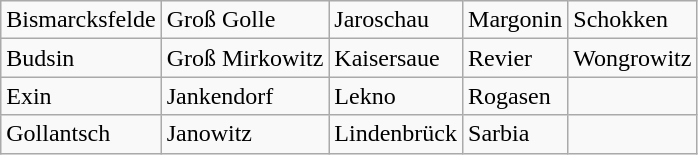<table class="wikitable">
<tr>
<td>Bismarcksfelde</td>
<td>Groß Golle</td>
<td>Jaroschau</td>
<td>Margonin</td>
<td>Schokken</td>
</tr>
<tr>
<td>Budsin</td>
<td>Groß Mirkowitz</td>
<td>Kaisersaue</td>
<td>Revier</td>
<td>Wongrowitz</td>
</tr>
<tr>
<td>Exin</td>
<td>Jankendorf</td>
<td>Lekno</td>
<td>Rogasen</td>
<td></td>
</tr>
<tr>
<td>Gollantsch</td>
<td>Janowitz</td>
<td>Lindenbrück</td>
<td>Sarbia</td>
</tr>
</table>
